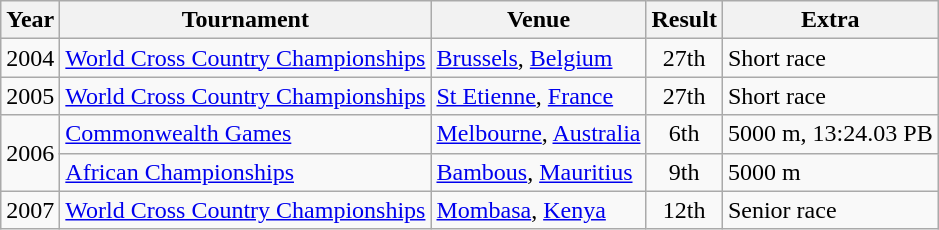<table class=wikitable>
<tr>
<th>Year</th>
<th>Tournament</th>
<th>Venue</th>
<th>Result</th>
<th>Extra</th>
</tr>
<tr>
<td>2004</td>
<td><a href='#'>World Cross Country Championships</a></td>
<td><a href='#'>Brussels</a>, <a href='#'>Belgium</a></td>
<td align="center">27th</td>
<td>Short race</td>
</tr>
<tr>
<td>2005</td>
<td><a href='#'>World Cross Country Championships</a></td>
<td><a href='#'>St Etienne</a>, <a href='#'>France</a></td>
<td align="center">27th</td>
<td>Short race</td>
</tr>
<tr>
<td rowspan=2>2006</td>
<td><a href='#'>Commonwealth Games</a></td>
<td><a href='#'>Melbourne</a>, <a href='#'>Australia</a></td>
<td align="center">6th</td>
<td>5000 m, 13:24.03 PB</td>
</tr>
<tr>
<td><a href='#'>African Championships</a></td>
<td><a href='#'>Bambous</a>, <a href='#'>Mauritius</a></td>
<td align="center">9th</td>
<td>5000 m</td>
</tr>
<tr>
<td>2007</td>
<td><a href='#'>World Cross Country Championships</a></td>
<td><a href='#'>Mombasa</a>, <a href='#'>Kenya</a></td>
<td align="center">12th</td>
<td>Senior race</td>
</tr>
</table>
